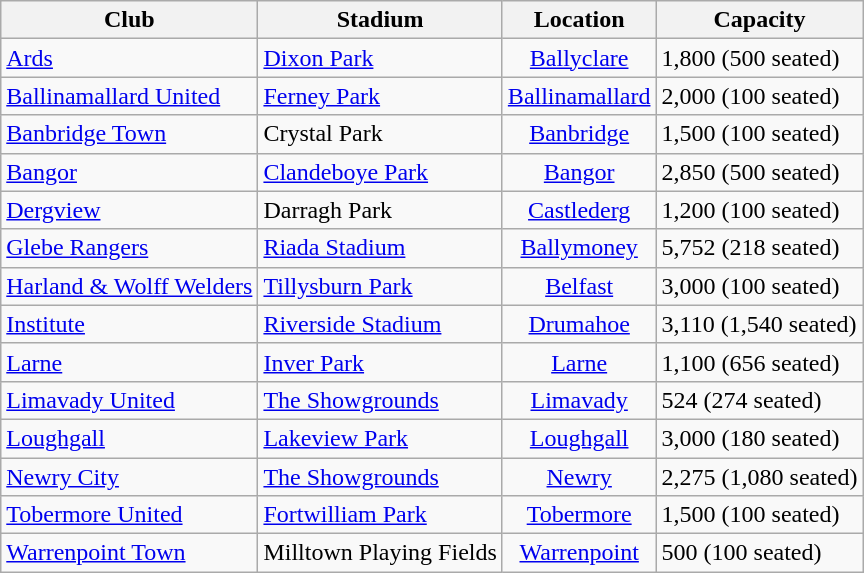<table class="wikitable sortable">
<tr>
<th>Club</th>
<th>Stadium</th>
<th>Location</th>
<th>Capacity</th>
</tr>
<tr>
<td><a href='#'>Ards</a></td>
<td><a href='#'>Dixon Park</a></td>
<td style="text-align:center;"><a href='#'>Ballyclare</a></td>
<td>1,800 (500 seated)</td>
</tr>
<tr>
<td><a href='#'>Ballinamallard United</a></td>
<td><a href='#'>Ferney Park</a></td>
<td style="text-align:center;"><a href='#'>Ballinamallard</a></td>
<td>2,000 (100 seated)</td>
</tr>
<tr>
<td><a href='#'>Banbridge Town</a></td>
<td>Crystal Park</td>
<td style="text-align:center;"><a href='#'>Banbridge</a></td>
<td>1,500 (100 seated)</td>
</tr>
<tr>
<td><a href='#'>Bangor</a></td>
<td><a href='#'>Clandeboye Park</a></td>
<td style="text-align:center;"><a href='#'>Bangor</a></td>
<td>2,850 (500 seated)</td>
</tr>
<tr>
<td><a href='#'>Dergview</a></td>
<td>Darragh Park</td>
<td style="text-align:center;"><a href='#'>Castlederg</a></td>
<td>1,200 (100 seated)</td>
</tr>
<tr>
<td><a href='#'>Glebe Rangers</a></td>
<td><a href='#'>Riada Stadium</a></td>
<td style="text-align:center;"><a href='#'>Ballymoney</a></td>
<td>5,752 (218 seated)</td>
</tr>
<tr>
<td><a href='#'>Harland & Wolff Welders</a></td>
<td><a href='#'>Tillysburn Park</a></td>
<td style="text-align:center;"><a href='#'>Belfast</a></td>
<td>3,000 (100 seated)</td>
</tr>
<tr>
<td><a href='#'>Institute</a></td>
<td><a href='#'>Riverside Stadium</a></td>
<td style="text-align:center;"><a href='#'>Drumahoe</a></td>
<td>3,110 (1,540 seated)</td>
</tr>
<tr>
<td><a href='#'>Larne</a></td>
<td><a href='#'>Inver Park</a></td>
<td style="text-align:center;"><a href='#'>Larne</a></td>
<td>1,100 (656 seated)</td>
</tr>
<tr>
<td><a href='#'>Limavady United</a></td>
<td><a href='#'>The Showgrounds</a></td>
<td style="text-align:center;"><a href='#'>Limavady</a></td>
<td>524 (274 seated)</td>
</tr>
<tr>
<td><a href='#'>Loughgall</a></td>
<td><a href='#'>Lakeview Park</a></td>
<td style="text-align:center;"><a href='#'>Loughgall</a></td>
<td>3,000 (180 seated)</td>
</tr>
<tr>
<td><a href='#'>Newry City</a></td>
<td><a href='#'>The Showgrounds</a></td>
<td style="text-align:center;"><a href='#'>Newry</a></td>
<td>2,275 (1,080 seated)</td>
</tr>
<tr>
<td><a href='#'>Tobermore United</a></td>
<td><a href='#'>Fortwilliam Park</a></td>
<td style="text-align:center;"><a href='#'>Tobermore</a></td>
<td>1,500 (100 seated)</td>
</tr>
<tr>
<td><a href='#'>Warrenpoint Town</a></td>
<td>Milltown Playing Fields</td>
<td style="text-align:center;"><a href='#'>Warrenpoint</a></td>
<td>500 (100 seated)</td>
</tr>
</table>
